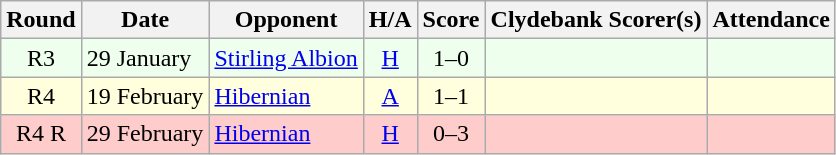<table class="wikitable" style="text-align:center">
<tr>
<th>Round</th>
<th>Date</th>
<th>Opponent</th>
<th>H/A</th>
<th>Score</th>
<th>Clydebank Scorer(s)</th>
<th>Attendance</th>
</tr>
<tr bgcolor=#EEFFEE>
<td>R3</td>
<td align=left>29 January</td>
<td align=left><a href='#'>Stirling Albion</a></td>
<td><a href='#'>H</a></td>
<td>1–0</td>
<td align=left></td>
<td></td>
</tr>
<tr bgcolor=#FFFFDD>
<td>R4</td>
<td align=left>19 February</td>
<td align=left><a href='#'>Hibernian</a></td>
<td><a href='#'>A</a></td>
<td>1–1</td>
<td align=left></td>
<td></td>
</tr>
<tr bgcolor=#FFCCCC>
<td>R4 R</td>
<td align=left>29 February</td>
<td align=left><a href='#'>Hibernian</a></td>
<td><a href='#'>H</a></td>
<td>0–3</td>
<td align=left></td>
<td></td>
</tr>
</table>
